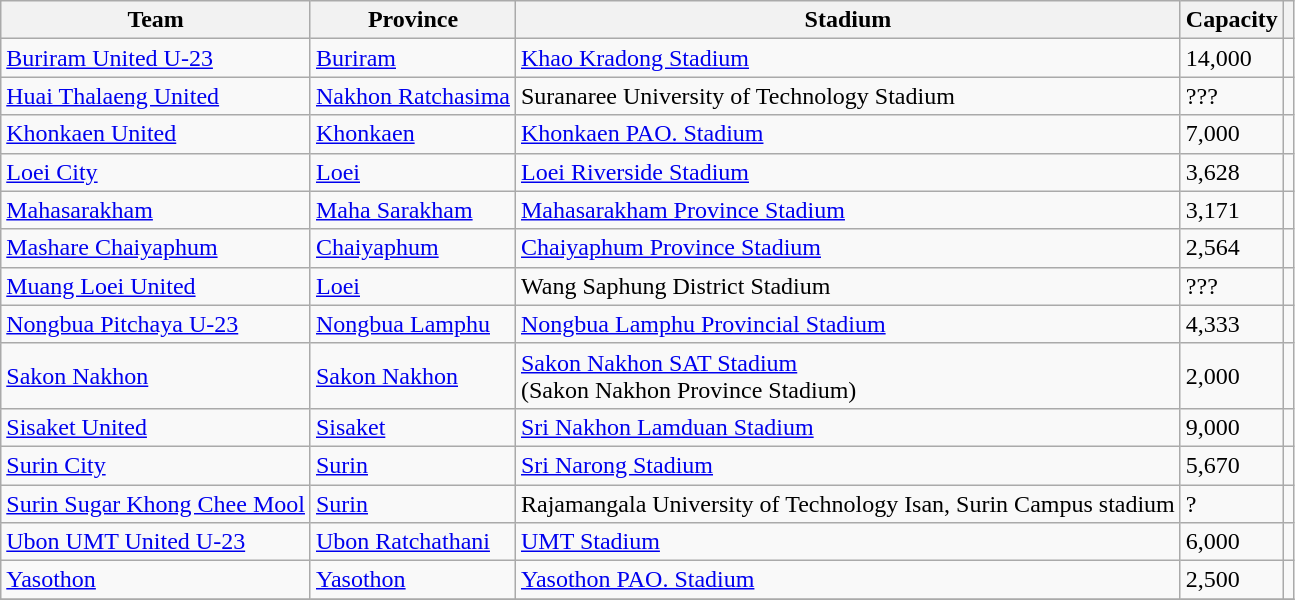<table class="wikitable sortable">
<tr>
<th>Team</th>
<th>Province</th>
<th>Stadium</th>
<th>Capacity</th>
<th class="unsortable"></th>
</tr>
<tr>
<td><a href='#'>Buriram United U-23</a></td>
<td><a href='#'>Buriram</a></td>
<td><a href='#'>Khao Kradong Stadium</a></td>
<td>14,000</td>
<td></td>
</tr>
<tr>
<td><a href='#'>Huai Thalaeng United</a></td>
<td><a href='#'>Nakhon Ratchasima</a></td>
<td>Suranaree University of Technology Stadium</td>
<td>???</td>
<td></td>
</tr>
<tr>
<td><a href='#'>Khonkaen United</a></td>
<td><a href='#'>Khonkaen</a></td>
<td><a href='#'>Khonkaen PAO. Stadium</a></td>
<td>7,000</td>
<td></td>
</tr>
<tr>
<td><a href='#'>Loei City</a></td>
<td><a href='#'>Loei</a></td>
<td><a href='#'>Loei Riverside Stadium</a></td>
<td>3,628</td>
<td></td>
</tr>
<tr>
<td><a href='#'>Mahasarakham</a></td>
<td><a href='#'>Maha Sarakham</a></td>
<td><a href='#'>Mahasarakham Province Stadium</a></td>
<td>3,171</td>
<td></td>
</tr>
<tr>
<td><a href='#'>Mashare Chaiyaphum</a></td>
<td><a href='#'>Chaiyaphum</a></td>
<td><a href='#'>Chaiyaphum Province Stadium</a></td>
<td>2,564</td>
<td></td>
</tr>
<tr>
<td><a href='#'>Muang Loei United</a></td>
<td><a href='#'>Loei</a></td>
<td>Wang Saphung District Stadium</td>
<td>???</td>
<td></td>
</tr>
<tr>
<td><a href='#'>Nongbua Pitchaya U-23</a></td>
<td><a href='#'>Nongbua Lamphu</a></td>
<td><a href='#'>Nongbua Lamphu Provincial Stadium</a></td>
<td>4,333</td>
<td></td>
</tr>
<tr>
<td><a href='#'>Sakon Nakhon</a></td>
<td><a href='#'>Sakon Nakhon</a></td>
<td><a href='#'>Sakon Nakhon SAT Stadium</a><br>(Sakon Nakhon Province Stadium)</td>
<td>2,000</td>
<td></td>
</tr>
<tr>
<td><a href='#'>Sisaket United</a></td>
<td><a href='#'>Sisaket</a></td>
<td><a href='#'>Sri Nakhon Lamduan Stadium</a></td>
<td>9,000</td>
<td></td>
</tr>
<tr>
<td><a href='#'>Surin City</a></td>
<td><a href='#'>Surin</a></td>
<td><a href='#'>Sri Narong Stadium</a></td>
<td>5,670</td>
<td></td>
</tr>
<tr>
<td><a href='#'>Surin Sugar Khong Chee Mool</a></td>
<td><a href='#'>Surin</a></td>
<td>Rajamangala University of Technology Isan, Surin Campus stadium</td>
<td>?</td>
<td></td>
</tr>
<tr>
<td><a href='#'>Ubon UMT United U-23</a></td>
<td><a href='#'>Ubon Ratchathani</a></td>
<td><a href='#'>UMT Stadium</a></td>
<td>6,000</td>
<td></td>
</tr>
<tr>
<td><a href='#'>Yasothon</a></td>
<td><a href='#'>Yasothon</a></td>
<td><a href='#'>Yasothon PAO. Stadium</a></td>
<td>2,500</td>
<td></td>
</tr>
<tr>
</tr>
</table>
